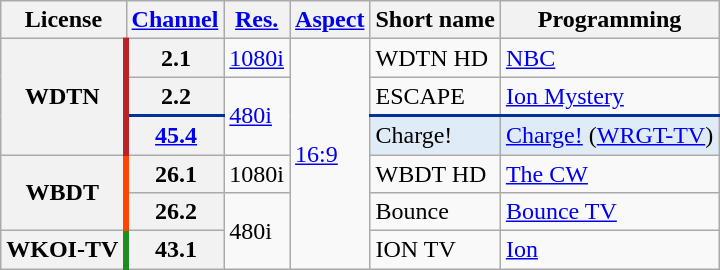<table class="wikitable">
<tr>
<th scope = "col">License</th>
<th scope = "col"><a href='#'>Channel</a></th>
<th scope = "col"><a href='#'>Res.</a></th>
<th scope = "col"><a href='#'>Aspect</a></th>
<th scope = "col">Short name</th>
<th scope = "col">Programming</th>
</tr>
<tr>
<th rowspan = "3" scope = "row" style="border-right: 4px solid #bc2128;">WDTN</th>
<th scope = "row">2.1</th>
<td><a href='#'>1080i</a></td>
<td rowspan=6><a href='#'>16:9</a></td>
<td>WDTN HD</td>
<td><a href='#'>NBC</a></td>
</tr>
<tr>
<th scope = "row">2.2</th>
<td rowspan=2><a href='#'>480i</a></td>
<td>ESCAPE</td>
<td><a href='#'>Ion Mystery</a></td>
</tr>
<tr style="background-color:#DFEBF6; border-top: 2px solid #003399;">
<th scope = "row"><a href='#'>45.4</a></th>
<td>Charge!</td>
<td><a href='#'>Charge!</a> (<a href='#'>WRGT-TV</a>)</td>
</tr>
<tr>
<th rowspan = "2" scope = "row" style="border-right: 4px solid #ff4500;">WBDT</th>
<th scope = "row">26.1</th>
<td>1080i</td>
<td>WBDT HD</td>
<td><a href='#'>The CW</a></td>
</tr>
<tr>
<th scope = "row">26.2</th>
<td rowspan=2>480i</td>
<td>Bounce</td>
<td><a href='#'>Bounce TV</a></td>
</tr>
<tr>
<th rowspan = "row" scope = "row" style="border-right: 4px solid #228B22;">WKOI-TV</th>
<th scope = "row">43.1</th>
<td>ION TV</td>
<td><a href='#'>Ion</a></td>
</tr>
</table>
